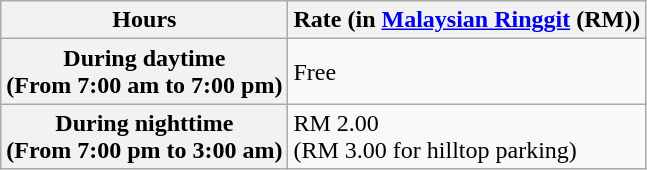<table class="wikitable">
<tr>
<th>Hours</th>
<th>Rate (in <a href='#'>Malaysian Ringgit</a> (RM))</th>
</tr>
<tr>
<th>During daytime<br>(From 7:00 am to 7:00 pm)</th>
<td>Free</td>
</tr>
<tr>
<th>During nighttime<br>(From 7:00 pm to 3:00 am)</th>
<td>RM 2.00<br>(RM 3.00 for hilltop parking)</td>
</tr>
</table>
